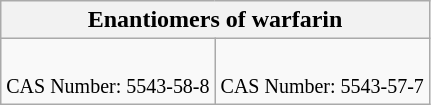<table class="wikitable" style="text-align:center">
<tr class="hintergrundfarbe6">
<th colspan="2">Enantiomers of warfarin</th>
</tr>
<tr>
<td><br><small> CAS Number: 5543-58-8</small></td>
<td><br><small> CAS Number: 5543-57-7</small></td>
</tr>
</table>
